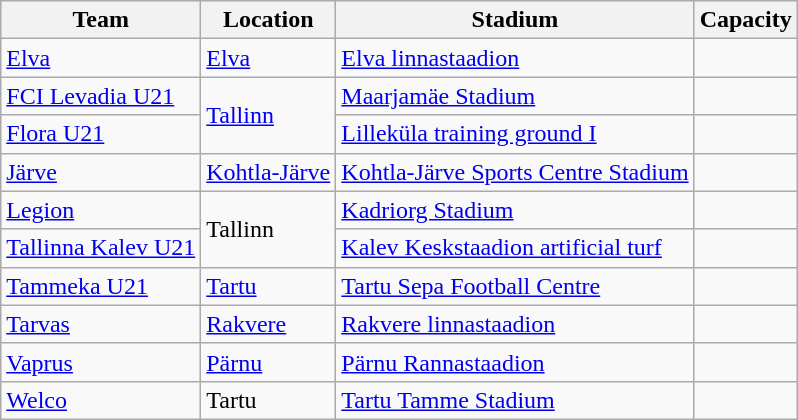<table class="wikitable sortable">
<tr>
<th>Team</th>
<th>Location</th>
<th>Stadium</th>
<th>Capacity</th>
</tr>
<tr>
<td><a href='#'>Elva</a></td>
<td><a href='#'>Elva</a></td>
<td><a href='#'>Elva linnastaadion</a></td>
<td align=center></td>
</tr>
<tr>
<td><a href='#'>FCI Levadia U21</a></td>
<td rowspan=2><a href='#'>Tallinn</a></td>
<td><a href='#'>Maarjamäe Stadium</a></td>
<td align=center></td>
</tr>
<tr>
<td><a href='#'>Flora U21</a></td>
<td><a href='#'>Lilleküla training ground I</a></td>
<td align=center></td>
</tr>
<tr>
<td><a href='#'>Järve</a></td>
<td><a href='#'>Kohtla-Järve</a></td>
<td><a href='#'>Kohtla-Järve Sports Centre Stadium</a></td>
<td align=center></td>
</tr>
<tr>
<td><a href='#'>Legion</a></td>
<td rowspan=2>Tallinn</td>
<td><a href='#'>Kadriorg Stadium</a></td>
<td align=center></td>
</tr>
<tr>
<td><a href='#'>Tallinna Kalev U21</a></td>
<td><a href='#'>Kalev Keskstaadion artificial turf</a></td>
<td align=center></td>
</tr>
<tr>
<td><a href='#'>Tammeka U21</a></td>
<td><a href='#'>Tartu</a></td>
<td><a href='#'>Tartu Sepa Football Centre</a></td>
<td align=center></td>
</tr>
<tr>
<td><a href='#'>Tarvas</a></td>
<td><a href='#'>Rakvere</a></td>
<td><a href='#'>Rakvere linnastaadion</a></td>
<td align="center"></td>
</tr>
<tr>
<td><a href='#'>Vaprus</a></td>
<td><a href='#'>Pärnu</a></td>
<td><a href='#'>Pärnu Rannastaadion</a></td>
<td align=center></td>
</tr>
<tr>
<td><a href='#'>Welco</a></td>
<td>Tartu</td>
<td><a href='#'>Tartu Tamme Stadium</a></td>
<td align=center></td>
</tr>
</table>
